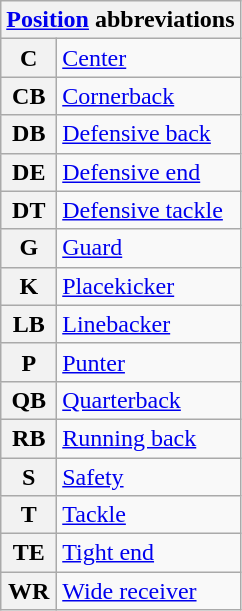<table class="wikitable mw-collapsible mw-collapsed">
<tr>
<th scope="colgroup" colspan="2"><a href='#'>Position</a> abbreviations</th>
</tr>
<tr>
<th scope="row">C</th>
<td><a href='#'>Center</a></td>
</tr>
<tr>
<th scope="row">CB</th>
<td><a href='#'>Cornerback</a></td>
</tr>
<tr>
<th scope="row">DB</th>
<td><a href='#'>Defensive back</a></td>
</tr>
<tr>
<th scope="row">DE</th>
<td><a href='#'>Defensive end</a></td>
</tr>
<tr>
<th scope="row">DT</th>
<td><a href='#'>Defensive tackle</a></td>
</tr>
<tr>
<th scope="row">G</th>
<td><a href='#'>Guard</a></td>
</tr>
<tr>
<th scope="row">K</th>
<td><a href='#'>Placekicker</a></td>
</tr>
<tr>
<th scope="row">LB</th>
<td><a href='#'>Linebacker</a></td>
</tr>
<tr>
<th scope="row">P</th>
<td><a href='#'>Punter</a></td>
</tr>
<tr>
<th scope="row">QB</th>
<td><a href='#'>Quarterback</a></td>
</tr>
<tr>
<th scope="row">RB</th>
<td><a href='#'>Running back</a></td>
</tr>
<tr>
<th scope="row">S</th>
<td><a href='#'>Safety</a></td>
</tr>
<tr>
<th scope="row">T</th>
<td><a href='#'>Tackle</a></td>
</tr>
<tr>
<th scope="row">TE</th>
<td><a href='#'>Tight end</a></td>
</tr>
<tr>
<th scope="row">WR</th>
<td><a href='#'>Wide receiver</a></td>
</tr>
</table>
